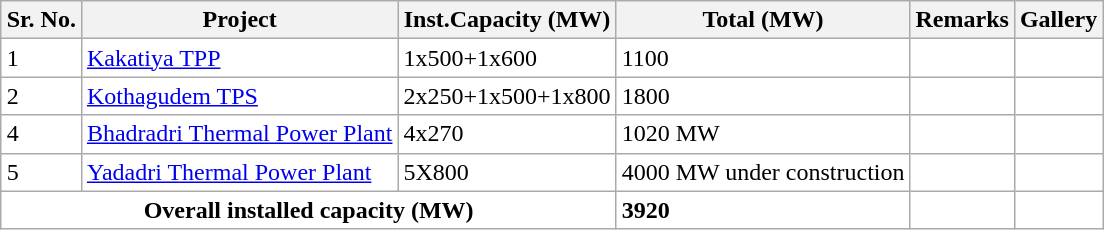<table class="wikitable sortable" style="margin:1em auto; background:white;">
<tr style="text-align:left;">
<th>Sr. No.</th>
<th>Project</th>
<th>Inst.Capacity (MW)</th>
<th>Total (MW)</th>
<th>Remarks</th>
<th>Gallery</th>
</tr>
<tr>
<td>1</td>
<td><a href='#'>Kakatiya TPP</a></td>
<td>1x500+1x600</td>
<td>1100</td>
<td></td>
<td></td>
</tr>
<tr>
<td>2</td>
<td><a href='#'>Kothagudem TPS</a></td>
<td>2x250+1x500+1x800</td>
<td>1800</td>
<td></td>
<td></td>
</tr>
<tr>
<td>4</td>
<td><a href='#'>Bhadradri Thermal Power Plant</a></td>
<td>4x270</td>
<td>1020 MW</td>
<td></td>
<td></td>
</tr>
<tr>
<td>5</td>
<td><a href='#'>Yadadri Thermal Power Plant</a></td>
<td>5X800</td>
<td>4000 MW under construction</td>
<td></td>
<td></td>
</tr>
<tr>
<td colspan="3" style="text-align:center;"><strong>Overall installed capacity (MW)</strong></td>
<td><strong> 3920</strong></td>
<td></td>
<td></td>
</tr>
</table>
